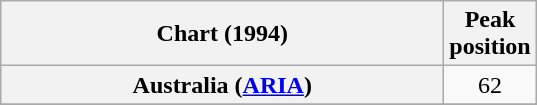<table class="wikitable plainrowheaders sortable">
<tr>
<th style="width:18em;">Chart (1994)</th>
<th>Peak<br>position</th>
</tr>
<tr>
<th scope="row">Australia (<a href='#'>ARIA</a>)</th>
<td align="center">62</td>
</tr>
<tr>
</tr>
</table>
